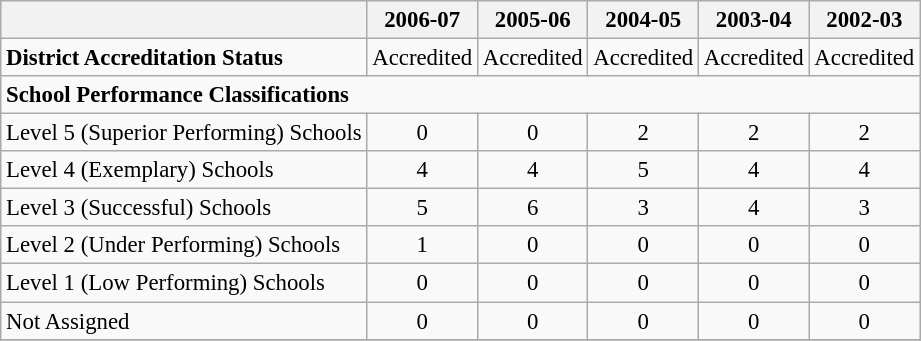<table class="wikitable" style="font-size: 95%;">
<tr>
<th></th>
<th>2006-07</th>
<th>2005-06</th>
<th>2004-05</th>
<th>2003-04</th>
<th>2002-03</th>
</tr>
<tr>
<td align="left"><strong>District Accreditation Status</strong></td>
<td align="center">Accredited</td>
<td align="center">Accredited</td>
<td align="center">Accredited</td>
<td align="center">Accredited</td>
<td align="center">Accredited</td>
</tr>
<tr>
<td align="left" colspan="6"><strong>School Performance Classifications</strong></td>
</tr>
<tr>
<td align="left">Level 5 (Superior Performing) Schools</td>
<td align="center">0</td>
<td align="center">0</td>
<td align="center">2</td>
<td align="center">2</td>
<td align="center">2</td>
</tr>
<tr>
<td align="left">Level 4 (Exemplary) Schools</td>
<td align="center">4</td>
<td align="center">4</td>
<td align="center">5</td>
<td align="center">4</td>
<td align="center">4</td>
</tr>
<tr>
<td align="left">Level 3 (Successful) Schools</td>
<td align="center">5</td>
<td align="center">6</td>
<td align="center">3</td>
<td align="center">4</td>
<td align="center">3</td>
</tr>
<tr>
<td align="left">Level 2 (Under Performing) Schools</td>
<td align="center">1</td>
<td align="center">0</td>
<td align="center">0</td>
<td align="center">0</td>
<td align="center">0</td>
</tr>
<tr>
<td align="left">Level 1 (Low Performing) Schools</td>
<td align="center">0</td>
<td align="center">0</td>
<td align="center">0</td>
<td align="center">0</td>
<td align="center">0</td>
</tr>
<tr>
<td align="left">Not Assigned</td>
<td align="center">0</td>
<td align="center">0</td>
<td align="center">0</td>
<td align="center">0</td>
<td align="center">0</td>
</tr>
<tr>
</tr>
</table>
